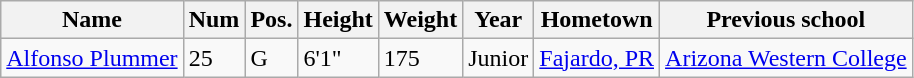<table class="wikitable sortable" style="font-size:100%;" border="1">
<tr>
<th>Name</th>
<th>Num</th>
<th>Pos.</th>
<th>Height</th>
<th>Weight</th>
<th>Year</th>
<th>Hometown</th>
<th class="unsortable">Previous school</th>
</tr>
<tr>
<td><a href='#'>Alfonso Plummer</a></td>
<td>25</td>
<td>G</td>
<td>6'1"</td>
<td>175</td>
<td>Junior</td>
<td><a href='#'>Fajardo, PR</a></td>
<td><a href='#'>Arizona Western College</a></td>
</tr>
</table>
